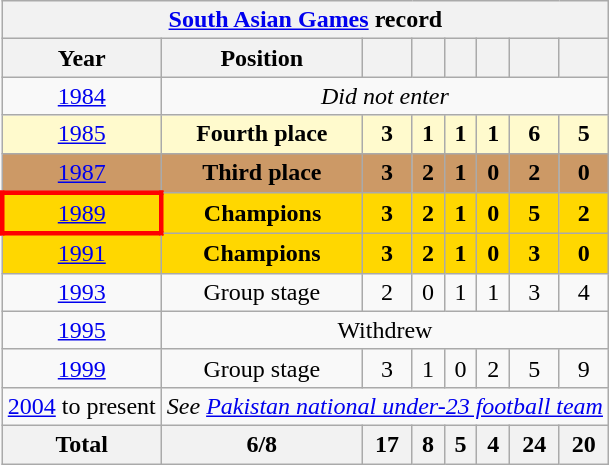<table class="wikitable" style="text-align: center">
<tr>
<th colspan="9"><a href='#'>South Asian Games</a> record</th>
</tr>
<tr>
<th>Year</th>
<th>Position</th>
<th></th>
<th></th>
<th></th>
<th></th>
<th></th>
<th></th>
</tr>
<tr>
<td> <a href='#'>1984</a></td>
<td colspan="7"><em>Did not enter</em></td>
</tr>
<tr style="background:LemonChiffon;">
<td> <a href='#'>1985</a></td>
<td><strong>Fourth place</strong></td>
<td><strong>3</strong></td>
<td><strong>1</strong></td>
<td><strong>1</strong></td>
<td><strong>1</strong></td>
<td><strong>6</strong></td>
<td><strong>5</strong></td>
</tr>
<tr bgcolor="#c96">
<td> <a href='#'>1987</a></td>
<td><strong>Third place</strong></td>
<td><strong>3</strong></td>
<td><strong>2</strong></td>
<td><strong>1</strong></td>
<td><strong>0</strong></td>
<td><strong>2</strong></td>
<td><strong>0</strong></td>
</tr>
<tr style="background:gold;">
<td style="border: 3px solid red"> <a href='#'>1989</a></td>
<td><strong>Champions</strong></td>
<td><strong>3</strong></td>
<td><strong>2</strong></td>
<td><strong>1</strong></td>
<td><strong>0</strong></td>
<td><strong>5</strong></td>
<td><strong>2</strong></td>
</tr>
<tr style="background:gold;">
<td> <a href='#'>1991</a></td>
<td><strong>Champions</strong></td>
<td><strong>3</strong></td>
<td><strong>2</strong></td>
<td><strong>1</strong></td>
<td><strong>0</strong></td>
<td><strong>3</strong></td>
<td><strong>0</strong></td>
</tr>
<tr>
<td> <a href='#'>1993</a></td>
<td>Group stage</td>
<td>2</td>
<td>0</td>
<td>1</td>
<td>1</td>
<td>3</td>
<td>4</td>
</tr>
<tr>
<td> <a href='#'>1995</a></td>
<td colspan="7">Withdrew</td>
</tr>
<tr>
<td> <a href='#'>1999</a></td>
<td>Group stage</td>
<td>3</td>
<td>1</td>
<td>0</td>
<td>2</td>
<td>5</td>
<td>9</td>
</tr>
<tr>
<td><a href='#'>2004</a> to present</td>
<td colspan="8"><em>See <a href='#'>Pakistan national under-23 football team</a></em></td>
</tr>
<tr>
<th>Total</th>
<th>6/8</th>
<th>17</th>
<th>8</th>
<th>5</th>
<th>4</th>
<th>24</th>
<th>20</th>
</tr>
</table>
